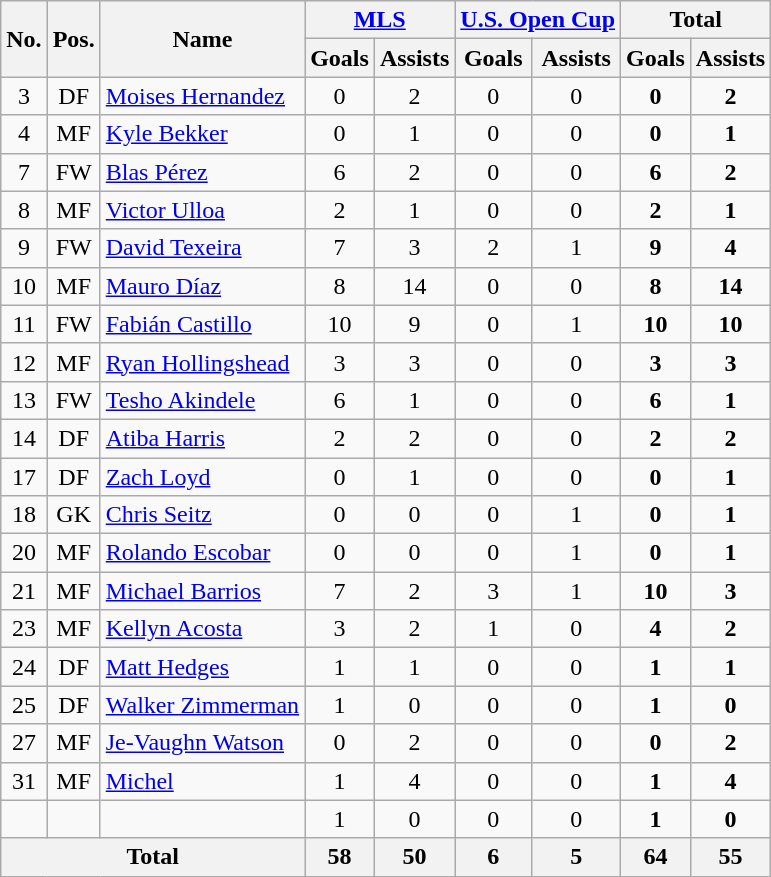<table class="wikitable sortable" style="text-align: center;">
<tr>
<th rowspan="2">No.</th>
<th rowspan="2">Pos.</th>
<th rowspan="2">Name</th>
<th colspan="2"><a href='#'>MLS</a></th>
<th colspan="2"><a href='#'>U.S. Open Cup</a></th>
<th colspan="2"><strong>Total</strong></th>
</tr>
<tr>
<th>Goals</th>
<th>Assists</th>
<th>Goals</th>
<th>Assists</th>
<th>Goals</th>
<th>Assists</th>
</tr>
<tr>
<td>3</td>
<td>DF</td>
<td align=left> <a href='#'>Moises Hernandez</a></td>
<td>0</td>
<td>2</td>
<td>0</td>
<td>0</td>
<td><strong>0</strong></td>
<td><strong>2</strong></td>
</tr>
<tr>
<td>4</td>
<td>MF</td>
<td align=left> <a href='#'>Kyle Bekker</a></td>
<td>0</td>
<td>1</td>
<td>0</td>
<td>0</td>
<td><strong>0</strong></td>
<td><strong>1</strong></td>
</tr>
<tr>
<td>7</td>
<td>FW</td>
<td align=left> <a href='#'>Blas Pérez</a></td>
<td>6</td>
<td>2</td>
<td>0</td>
<td>0</td>
<td><strong>6</strong></td>
<td><strong>2</strong></td>
</tr>
<tr>
<td>8</td>
<td>MF</td>
<td align=left> <a href='#'>Victor Ulloa</a></td>
<td>2</td>
<td>1</td>
<td>0</td>
<td>0</td>
<td><strong>2</strong></td>
<td><strong>1</strong></td>
</tr>
<tr>
<td>9</td>
<td>FW</td>
<td align=left> <a href='#'>David Texeira</a></td>
<td>7</td>
<td>3</td>
<td>2</td>
<td>1</td>
<td><strong>9</strong></td>
<td><strong>4</strong></td>
</tr>
<tr>
<td>10</td>
<td>MF</td>
<td align=left> <a href='#'>Mauro Díaz</a></td>
<td>8</td>
<td>14</td>
<td>0</td>
<td>0</td>
<td><strong>8</strong></td>
<td><strong>14</strong></td>
</tr>
<tr>
<td>11</td>
<td>FW</td>
<td align=left> <a href='#'>Fabián Castillo</a></td>
<td>10</td>
<td>9</td>
<td>0</td>
<td>1</td>
<td><strong>10</strong></td>
<td><strong>10</strong></td>
</tr>
<tr>
<td>12</td>
<td>MF</td>
<td align=left> <a href='#'>Ryan Hollingshead</a></td>
<td>3</td>
<td>3</td>
<td>0</td>
<td>0</td>
<td><strong>3</strong></td>
<td><strong>3</strong></td>
</tr>
<tr>
<td>13</td>
<td>FW</td>
<td align=left> <a href='#'>Tesho Akindele</a></td>
<td>6</td>
<td>1</td>
<td>0</td>
<td>0</td>
<td><strong>6</strong></td>
<td><strong>1</strong></td>
</tr>
<tr>
<td>14</td>
<td>DF</td>
<td align=left> <a href='#'>Atiba Harris</a></td>
<td>2</td>
<td>2</td>
<td>0</td>
<td>0</td>
<td><strong>2</strong></td>
<td><strong>2</strong></td>
</tr>
<tr>
<td>17</td>
<td>DF</td>
<td align=left> <a href='#'>Zach Loyd</a></td>
<td>0</td>
<td>1</td>
<td>0</td>
<td>0</td>
<td><strong>0</strong></td>
<td><strong>1</strong></td>
</tr>
<tr>
<td>18</td>
<td>GK</td>
<td align=left> <a href='#'>Chris Seitz</a></td>
<td>0</td>
<td>0</td>
<td>0</td>
<td>1</td>
<td><strong>0</strong></td>
<td><strong>1</strong></td>
</tr>
<tr>
<td>20</td>
<td>MF</td>
<td align=left> <a href='#'>Rolando Escobar</a></td>
<td>0</td>
<td>0</td>
<td>0</td>
<td>1</td>
<td><strong>0</strong></td>
<td><strong>1</strong></td>
</tr>
<tr>
<td>21</td>
<td>MF</td>
<td align=left> <a href='#'>Michael Barrios</a></td>
<td>7</td>
<td>2</td>
<td>3</td>
<td>1</td>
<td><strong>10</strong></td>
<td><strong>3</strong></td>
</tr>
<tr>
<td>23</td>
<td>MF</td>
<td align=left> <a href='#'>Kellyn Acosta</a></td>
<td>3</td>
<td>2</td>
<td>1</td>
<td>0</td>
<td><strong>4</strong></td>
<td><strong>2</strong></td>
</tr>
<tr>
<td>24</td>
<td>DF</td>
<td align=left> <a href='#'>Matt Hedges</a></td>
<td>1</td>
<td>1</td>
<td>0</td>
<td>0</td>
<td><strong>1</strong></td>
<td><strong>1</strong></td>
</tr>
<tr>
<td>25</td>
<td>DF</td>
<td align=left> <a href='#'>Walker Zimmerman</a></td>
<td>1</td>
<td>0</td>
<td>0</td>
<td>0</td>
<td><strong>1</strong></td>
<td><strong>0</strong></td>
</tr>
<tr>
<td>27</td>
<td>MF</td>
<td align=left> <a href='#'>Je-Vaughn Watson</a></td>
<td>0</td>
<td>2</td>
<td>0</td>
<td>0</td>
<td><strong>0</strong></td>
<td><strong>2</strong></td>
</tr>
<tr>
<td>31</td>
<td>MF</td>
<td align=left> <a href='#'>Michel</a></td>
<td>1</td>
<td>4</td>
<td>0</td>
<td>0</td>
<td><strong>1</strong></td>
<td><strong>4</strong></td>
</tr>
<tr>
<td></td>
<td></td>
<td {></td>
<td>1</td>
<td>0</td>
<td>0</td>
<td>0</td>
<td><strong>1</strong></td>
<td><strong>0</strong></td>
</tr>
<tr>
<th colspan=3>Total</th>
<th>58</th>
<th>50</th>
<th>6</th>
<th>5</th>
<th>64</th>
<th>55</th>
</tr>
</table>
